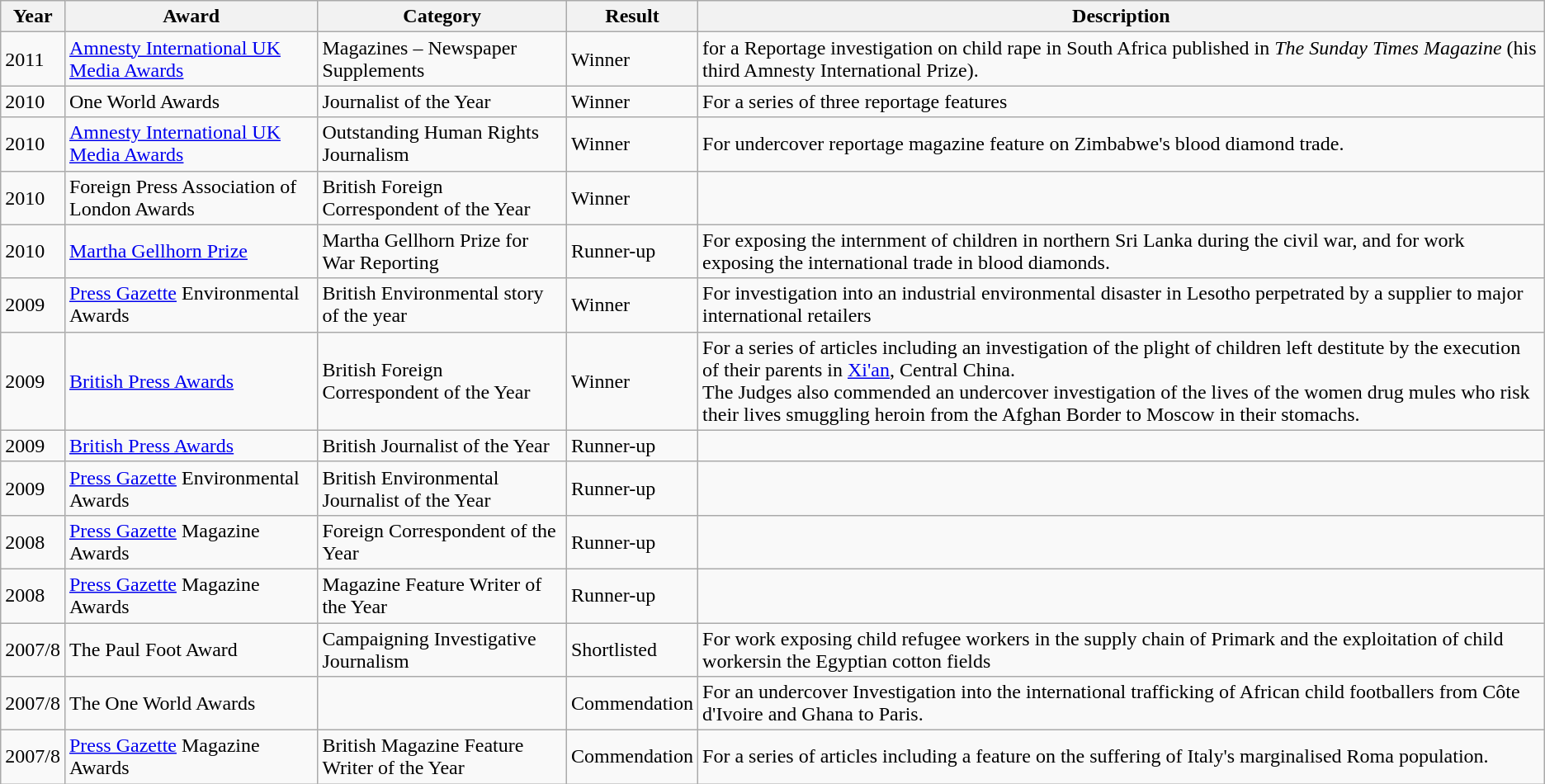<table class="wikitable">
<tr>
<th>Year</th>
<th>Award</th>
<th>Category</th>
<th>Result</th>
<th>Description</th>
</tr>
<tr>
<td>2011</td>
<td><a href='#'>Amnesty International UK Media Awards</a></td>
<td>Magazines – Newspaper Supplements</td>
<td>Winner</td>
<td>for a Reportage investigation on child rape in South Africa published in <em>The Sunday Times Magazine</em> (his third Amnesty International Prize).</td>
</tr>
<tr>
<td>2010</td>
<td>One World Awards</td>
<td>Journalist of the Year</td>
<td>Winner</td>
<td>For a series of three reportage features</td>
</tr>
<tr>
<td>2010</td>
<td><a href='#'>Amnesty International UK Media Awards</a></td>
<td>Outstanding Human Rights Journalism</td>
<td>Winner</td>
<td>For undercover reportage magazine feature on Zimbabwe's blood diamond trade.</td>
</tr>
<tr>
<td>2010</td>
<td>Foreign Press Association of London Awards</td>
<td>British Foreign Correspondent of the Year</td>
<td>Winner</td>
<td></td>
</tr>
<tr>
<td>2010</td>
<td><a href='#'>Martha Gellhorn Prize</a></td>
<td>Martha Gellhorn Prize for War Reporting</td>
<td>Runner-up</td>
<td>For exposing the internment of children in northern Sri Lanka during the civil war, and for work exposing the international trade in blood diamonds.</td>
</tr>
<tr>
<td>2009</td>
<td><a href='#'>Press Gazette</a> Environmental Awards</td>
<td>British Environmental story of the year</td>
<td>Winner</td>
<td>For investigation into an industrial environmental disaster in Lesotho perpetrated by a supplier to major international retailers</td>
</tr>
<tr>
<td>2009</td>
<td><a href='#'>British Press Awards</a></td>
<td>British Foreign Correspondent of the Year</td>
<td>Winner</td>
<td>For a series of articles including an investigation of the plight of children left destitute by the execution of their parents in <a href='#'>Xi'an</a>, Central China.<br>The Judges also commended an undercover investigation of the lives of the women drug mules who risk their lives smuggling heroin from the Afghan Border to Moscow in their stomachs.</td>
</tr>
<tr>
<td>2009</td>
<td><a href='#'>British Press Awards</a></td>
<td>British Journalist of the Year</td>
<td>Runner-up</td>
<td></td>
</tr>
<tr>
<td>2009</td>
<td><a href='#'>Press Gazette</a> Environmental Awards</td>
<td>British Environmental Journalist of the Year</td>
<td>Runner-up</td>
<td></td>
</tr>
<tr>
<td>2008</td>
<td><a href='#'>Press Gazette</a> Magazine Awards</td>
<td>Foreign Correspondent of the Year</td>
<td>Runner-up</td>
<td></td>
</tr>
<tr>
<td>2008</td>
<td><a href='#'>Press Gazette</a> Magazine Awards</td>
<td>Magazine Feature Writer of the Year</td>
<td>Runner-up</td>
<td></td>
</tr>
<tr>
<td>2007/8</td>
<td>The Paul Foot Award</td>
<td>Campaigning Investigative Journalism</td>
<td>Shortlisted</td>
<td>For work exposing child refugee workers in the supply chain of Primark and the exploitation of child workersin the Egyptian cotton fields</td>
</tr>
<tr>
<td>2007/8</td>
<td>The One World Awards</td>
<td></td>
<td>Commendation</td>
<td>For an undercover Investigation into the international trafficking of African child footballers from Côte d'Ivoire and Ghana to Paris.</td>
</tr>
<tr>
<td>2007/8</td>
<td><a href='#'>Press Gazette</a> Magazine Awards</td>
<td>British Magazine Feature Writer of the Year</td>
<td>Commendation</td>
<td>For a series of articles including a feature on the suffering of Italy's marginalised Roma population.</td>
</tr>
</table>
